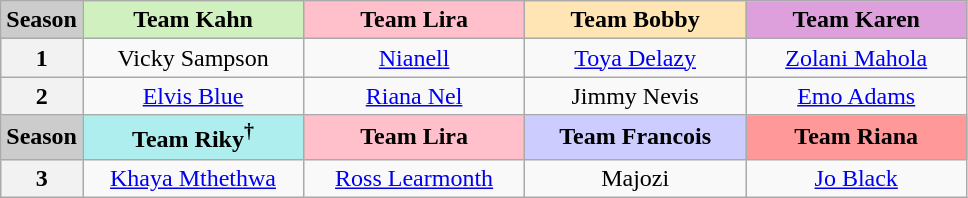<table class="wikitable" style="text-align: center;">
<tr>
<th style="background:#ccc;">Season</th>
<th style="background:#d0f0c0;" width="140">Team Kahn</th>
<th style="background:pink;" width="140">Team Lira</th>
<th style="background:#ffe5b4;" width="140">Team Bobby</th>
<th style="background:plum;" width="140">Team Karen</th>
</tr>
<tr>
<th scope="row" align="center">1</th>
<td>Vicky Sampson</td>
<td><a href='#'>Nianell</a></td>
<td><a href='#'>Toya Delazy</a></td>
<td><a href='#'>Zolani Mahola</a></td>
</tr>
<tr>
<th scope="row" align="center">2</th>
<td><a href='#'>Elvis Blue</a></td>
<td><a href='#'>Riana Nel</a></td>
<td>Jimmy Nevis</td>
<td><a href='#'>Emo Adams</a></td>
</tr>
<tr>
<th style="background:#ccc;">Season</th>
<th style="background:#afeeee;" width="140">Team Riky<sup>†</sup></th>
<th style="background:pink;" width="140">Team Lira</th>
<th style="background:#ccf;" width="140">Team Francois</th>
<th style="background:#f99;" width="140">Team Riana</th>
</tr>
<tr>
<th scope="row" align="center">3</th>
<td><a href='#'>Khaya Mthethwa</a></td>
<td><a href='#'>Ross Learmonth</a></td>
<td>Majozi</td>
<td><a href='#'>Jo Black</a></td>
</tr>
</table>
